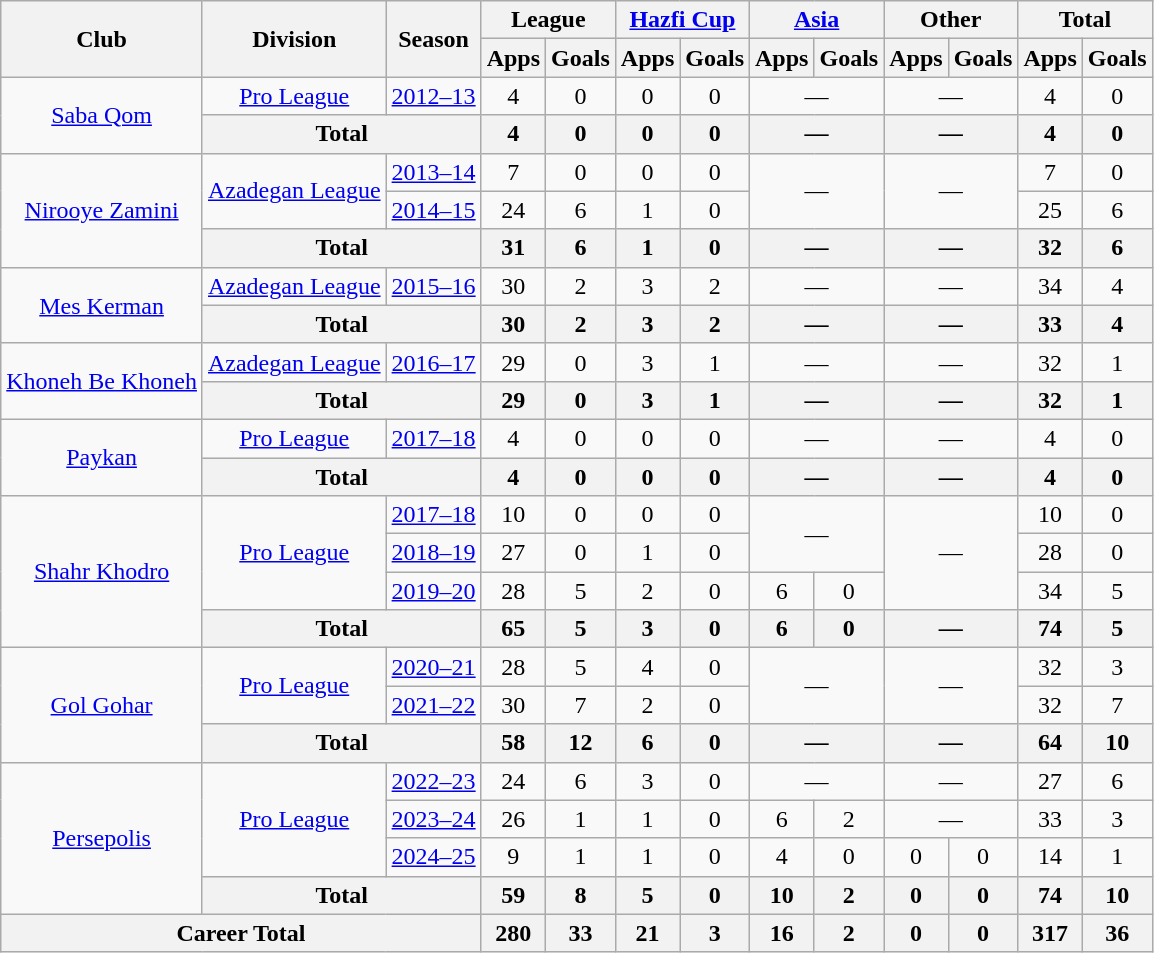<table class="wikitable" style="text-align: center;">
<tr>
<th rowspan=2>Club</th>
<th rowspan=2>Division</th>
<th rowspan=2>Season</th>
<th colspan=2>League</th>
<th colspan=2><a href='#'>Hazfi Cup</a></th>
<th colspan=2><a href='#'>Asia</a></th>
<th colspan=2>Other</th>
<th colspan=2>Total</th>
</tr>
<tr>
<th>Apps</th>
<th>Goals</th>
<th>Apps</th>
<th>Goals</th>
<th>Apps</th>
<th>Goals</th>
<th>Apps</th>
<th>Goals</th>
<th>Apps</th>
<th>Goals</th>
</tr>
<tr>
<td rowspan="2"><a href='#'>Saba Qom</a></td>
<td rowspan="1"><a href='#'>Pro League</a></td>
<td><a href='#'>2012–13</a></td>
<td>4</td>
<td>0</td>
<td>0</td>
<td>0</td>
<td colspan=2>—</td>
<td colspan=2>—</td>
<td>4</td>
<td>0</td>
</tr>
<tr>
<th colspan=2>Total</th>
<th>4</th>
<th>0</th>
<th>0</th>
<th>0</th>
<th colspan=2>—</th>
<th colspan=2>—</th>
<th>4</th>
<th>0</th>
</tr>
<tr>
<td rowspan="3"><a href='#'>Nirooye Zamini</a></td>
<td rowspan="2"><a href='#'>Azadegan League</a></td>
<td><a href='#'>2013–14</a></td>
<td>7</td>
<td>0</td>
<td>0</td>
<td>0</td>
<td colspan="2" rowspan="2">—</td>
<td colspan="2" rowspan="2">—</td>
<td>7</td>
<td>0</td>
</tr>
<tr>
<td><a href='#'>2014–15</a></td>
<td>24</td>
<td>6</td>
<td>1</td>
<td>0</td>
<td>25</td>
<td>6</td>
</tr>
<tr>
<th colspan=2>Total</th>
<th>31</th>
<th>6</th>
<th>1</th>
<th>0</th>
<th colspan=2>—</th>
<th colspan=2>—</th>
<th>32</th>
<th>6</th>
</tr>
<tr>
<td rowspan="2"><a href='#'>Mes Kerman</a></td>
<td rowspan="1"><a href='#'>Azadegan League</a></td>
<td><a href='#'>2015–16</a></td>
<td>30</td>
<td>2</td>
<td>3</td>
<td>2</td>
<td colspan=2>—</td>
<td colspan=2>—</td>
<td>34</td>
<td>4</td>
</tr>
<tr>
<th colspan=2>Total</th>
<th>30</th>
<th>2</th>
<th>3</th>
<th>2</th>
<th colspan=2>—</th>
<th colspan=2>—</th>
<th>33</th>
<th>4</th>
</tr>
<tr>
<td rowspan="2"><a href='#'>Khoneh Be Khoneh</a></td>
<td rowspan="1"><a href='#'>Azadegan League</a></td>
<td><a href='#'>2016–17</a></td>
<td>29</td>
<td>0</td>
<td>3</td>
<td>1</td>
<td colspan=2>—</td>
<td colspan=2>—</td>
<td>32</td>
<td>1</td>
</tr>
<tr>
<th colspan=2>Total</th>
<th>29</th>
<th>0</th>
<th>3</th>
<th>1</th>
<th colspan=2>—</th>
<th colspan=2>—</th>
<th>32</th>
<th>1</th>
</tr>
<tr>
<td rowspan="2"><a href='#'>Paykan</a></td>
<td rowspan="1"><a href='#'>Pro League</a></td>
<td><a href='#'>2017–18</a></td>
<td>4</td>
<td>0</td>
<td>0</td>
<td>0</td>
<td colspan=2>—</td>
<td colspan=2>—</td>
<td>4</td>
<td>0</td>
</tr>
<tr>
<th colspan=2>Total</th>
<th>4</th>
<th>0</th>
<th>0</th>
<th>0</th>
<th colspan=2>—</th>
<th colspan=2>—</th>
<th>4</th>
<th>0</th>
</tr>
<tr>
<td rowspan="4"><a href='#'>Shahr Khodro</a></td>
<td rowspan="3"><a href='#'>Pro League</a></td>
<td><a href='#'>2017–18</a></td>
<td>10</td>
<td>0</td>
<td>0</td>
<td>0</td>
<td colspan="2" rowspan="2">—</td>
<td colspan="2" rowspan="3">—</td>
<td>10</td>
<td>0</td>
</tr>
<tr>
<td><a href='#'>2018–19</a></td>
<td>27</td>
<td>0</td>
<td>1</td>
<td>0</td>
<td>28</td>
<td>0</td>
</tr>
<tr>
<td><a href='#'>2019–20</a></td>
<td>28</td>
<td>5</td>
<td>2</td>
<td>0</td>
<td>6</td>
<td>0</td>
<td>34</td>
<td>5</td>
</tr>
<tr>
<th colspan=2>Total</th>
<th>65</th>
<th>5</th>
<th>3</th>
<th>0</th>
<th>6</th>
<th>0</th>
<th colspan=2>—</th>
<th>74</th>
<th>5</th>
</tr>
<tr>
<td rowspan="3"><a href='#'>Gol Gohar</a></td>
<td rowspan="2"><a href='#'>Pro League</a></td>
<td><a href='#'>2020–21</a></td>
<td>28</td>
<td>5</td>
<td>4</td>
<td>0</td>
<td colspan="2" rowspan="2">—</td>
<td colspan="2" rowspan="2">—</td>
<td>32</td>
<td>3</td>
</tr>
<tr>
<td><a href='#'>2021–22</a></td>
<td>30</td>
<td>7</td>
<td>2</td>
<td>0</td>
<td>32</td>
<td>7</td>
</tr>
<tr>
<th colspan=2>Total</th>
<th>58</th>
<th>12</th>
<th>6</th>
<th>0</th>
<th colspan=2>—</th>
<th colspan=2>—</th>
<th>64</th>
<th>10</th>
</tr>
<tr>
<td rowspan="4"><a href='#'>Persepolis</a></td>
<td rowspan="3"><a href='#'>Pro League</a></td>
<td><a href='#'>2022–23</a></td>
<td>24</td>
<td>6</td>
<td>3</td>
<td>0</td>
<td colspan=2>—</td>
<td colspan=2>—</td>
<td>27</td>
<td>6</td>
</tr>
<tr>
<td><a href='#'>2023–24</a></td>
<td>26</td>
<td>1</td>
<td>1</td>
<td>0</td>
<td>6</td>
<td>2</td>
<td colspan="2">—</td>
<td>33</td>
<td>3</td>
</tr>
<tr>
<td><a href='#'>2024–25</a></td>
<td>9</td>
<td>1</td>
<td>1</td>
<td>0</td>
<td>4</td>
<td>0</td>
<td>0</td>
<td>0</td>
<td>14</td>
<td>1</td>
</tr>
<tr>
<th colspan=2>Total</th>
<th>59</th>
<th>8</th>
<th>5</th>
<th>0</th>
<th>10</th>
<th>2</th>
<th>0</th>
<th>0</th>
<th>74</th>
<th>10</th>
</tr>
<tr>
<th colspan="3">Career Total</th>
<th>280</th>
<th>33</th>
<th>21</th>
<th>3</th>
<th>16</th>
<th>2</th>
<th>0</th>
<th>0</th>
<th>317</th>
<th>36</th>
</tr>
</table>
